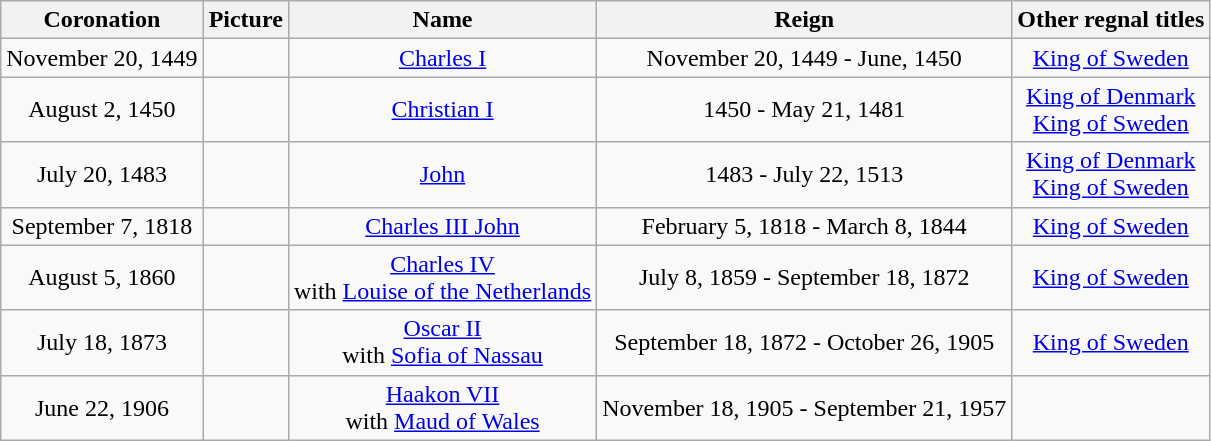<table class="wikitable">
<tr>
<th>Coronation</th>
<th>Picture</th>
<th>Name</th>
<th>Reign</th>
<th>Other regnal titles</th>
</tr>
<tr>
<td align="center">November 20, 1449</td>
<td align="center"></td>
<td align="center"><a href='#'>Charles I</a></td>
<td align="center">November 20, 1449 - June, 1450</td>
<td align="center"><a href='#'>King of Sweden</a></td>
</tr>
<tr>
<td align="center">August 2, 1450</td>
<td align="center"></td>
<td align="center"><a href='#'>Christian I</a></td>
<td align="center">1450 - May 21, 1481</td>
<td align="center"><a href='#'>King of Denmark</a><br><a href='#'>King of Sweden</a></td>
</tr>
<tr>
<td align="center">July 20, 1483</td>
<td align="center"></td>
<td align="center"><a href='#'>John</a></td>
<td align="center">1483 - July 22, 1513</td>
<td align="center"><a href='#'>King of Denmark</a><br><a href='#'>King of Sweden</a></td>
</tr>
<tr>
<td align="center">September 7, 1818</td>
<td align="center"></td>
<td align="center"><a href='#'>Charles III John</a></td>
<td align="center">February 5, 1818 - March 8, 1844</td>
<td align="center"><a href='#'>King of Sweden</a></td>
</tr>
<tr>
<td align="center">August 5, 1860</td>
<td align="center"></td>
<td align="center"><a href='#'>Charles IV</a><br>with <a href='#'>Louise of the Netherlands</a></td>
<td align="center">July 8, 1859 - September 18, 1872</td>
<td align="center"><a href='#'>King of Sweden</a></td>
</tr>
<tr>
<td align="center">July 18, 1873</td>
<td align="center"></td>
<td align="center"><a href='#'>Oscar II</a><br>with <a href='#'>Sofia of Nassau</a></td>
<td align="center">September 18, 1872 - October 26, 1905</td>
<td align="center"><a href='#'>King of Sweden</a></td>
</tr>
<tr>
<td align="center">June 22, 1906</td>
<td align="center"></td>
<td align="center"><a href='#'>Haakon VII</a><br>with <a href='#'>Maud of Wales</a></td>
<td align="center">November 18, 1905 - September 21, 1957</td>
<td align="center"></td>
</tr>
</table>
